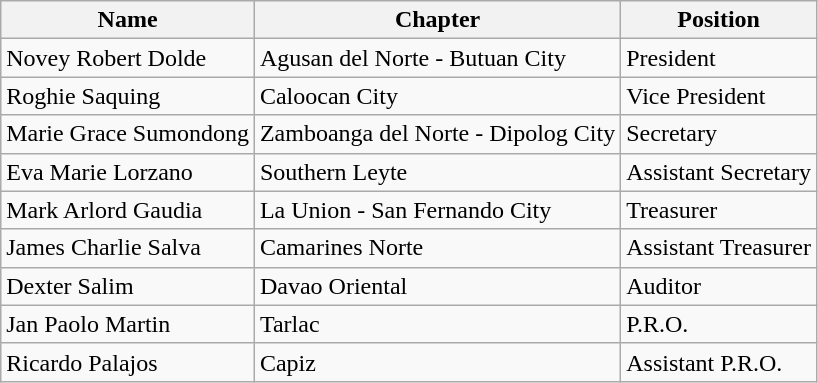<table class="wikitable">
<tr>
<th>Name</th>
<th>Chapter</th>
<th>Position</th>
</tr>
<tr>
<td>Novey Robert Dolde</td>
<td>Agusan del Norte - Butuan City</td>
<td>President</td>
</tr>
<tr>
<td>Roghie Saquing</td>
<td>Caloocan City</td>
<td>Vice President</td>
</tr>
<tr>
<td>Marie Grace Sumondong</td>
<td>Zamboanga del Norte - Dipolog City</td>
<td>Secretary</td>
</tr>
<tr>
<td>Eva Marie Lorzano</td>
<td>Southern Leyte</td>
<td>Assistant Secretary</td>
</tr>
<tr>
<td>Mark Arlord Gaudia</td>
<td>La Union - San Fernando City</td>
<td>Treasurer</td>
</tr>
<tr>
<td>James Charlie Salva</td>
<td>Camarines Norte</td>
<td>Assistant Treasurer</td>
</tr>
<tr>
<td>Dexter Salim</td>
<td>Davao Oriental</td>
<td>Auditor</td>
</tr>
<tr>
<td>Jan Paolo Martin</td>
<td>Tarlac</td>
<td>P.R.O.</td>
</tr>
<tr>
<td>Ricardo Palajos</td>
<td>Capiz</td>
<td>Assistant P.R.O.</td>
</tr>
</table>
